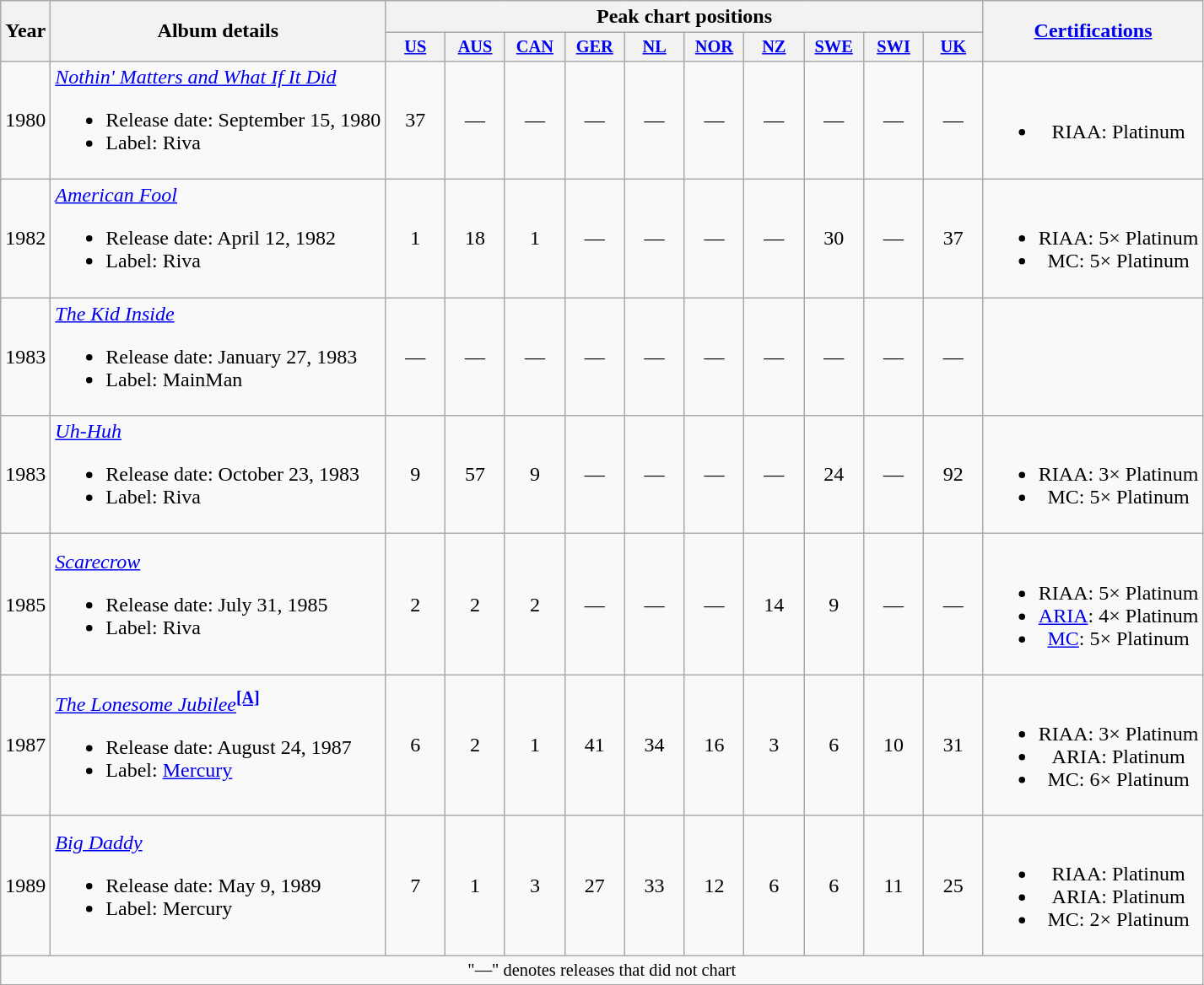<table class="wikitable" style="text-align:center">
<tr>
<th rowspan="2">Year</th>
<th rowspan="2">Album details</th>
<th colspan="10">Peak chart positions</th>
<th rowspan="2"><a href='#'>Certifications</a></th>
</tr>
<tr>
<th style="width:3em;font-size:85%"><a href='#'>US</a><br></th>
<th style="width:3em;font-size:85%"><a href='#'>AUS</a><br></th>
<th style="width:3em;font-size:85%"><a href='#'>CAN</a><br></th>
<th style="width:3em;font-size:85%"><a href='#'>GER</a><br></th>
<th style="width:3em;font-size:85%"><a href='#'>NL</a><br></th>
<th style="width:3em;font-size:85%"><a href='#'>NOR</a><br></th>
<th style="width:3em;font-size:85%"><a href='#'>NZ</a><br></th>
<th style="width:3em;font-size:85%"><a href='#'>SWE</a><br></th>
<th style="width:3em;font-size:85%"><a href='#'>SWI</a><br></th>
<th style="width:3em;font-size:85%"><a href='#'>UK</a><br></th>
</tr>
<tr>
<td>1980</td>
<td align="left"><em><a href='#'>Nothin' Matters and What If It Did</a></em><br><ul><li>Release date: September 15, 1980</li><li>Label: Riva</li></ul></td>
<td>37</td>
<td>—</td>
<td>—</td>
<td>—</td>
<td>—</td>
<td>—</td>
<td>—</td>
<td>—</td>
<td>—</td>
<td>—</td>
<td><br><ul><li>RIAA: Platinum</li></ul></td>
</tr>
<tr>
<td>1982</td>
<td align="left"><em><a href='#'>American Fool</a></em><br><ul><li>Release date: April 12, 1982</li><li>Label: Riva</li></ul></td>
<td>1</td>
<td>18</td>
<td>1</td>
<td>—</td>
<td>—</td>
<td>—</td>
<td>—</td>
<td>30</td>
<td>—</td>
<td>37</td>
<td><br><ul><li>RIAA: 5× Platinum</li><li>MC: 5× Platinum</li></ul></td>
</tr>
<tr>
<td>1983</td>
<td align="left"><em><a href='#'>The Kid Inside</a></em><br><ul><li>Release date: January 27, 1983</li><li>Label: MainMan</li></ul></td>
<td>—</td>
<td>—</td>
<td>—</td>
<td>—</td>
<td>—</td>
<td>—</td>
<td>—</td>
<td>—</td>
<td>—</td>
<td>—</td>
<td></td>
</tr>
<tr>
<td>1983</td>
<td align="left"><em><a href='#'>Uh-Huh</a></em><br><ul><li>Release date: October 23, 1983</li><li>Label: Riva</li></ul></td>
<td>9</td>
<td>57</td>
<td>9</td>
<td>—</td>
<td>—</td>
<td>—</td>
<td>—</td>
<td>24</td>
<td>—</td>
<td>92</td>
<td><br><ul><li>RIAA: 3× Platinum</li><li>MC: 5× Platinum</li></ul></td>
</tr>
<tr>
<td>1985</td>
<td align="left"><em><a href='#'>Scarecrow</a></em><br><ul><li>Release date: July 31, 1985</li><li>Label: Riva</li></ul></td>
<td>2</td>
<td>2</td>
<td>2</td>
<td>—</td>
<td>—</td>
<td>—</td>
<td>14</td>
<td>9</td>
<td>—</td>
<td>—</td>
<td><br><ul><li>RIAA: 5× Platinum</li><li><a href='#'>ARIA</a>: 4× Platinum</li><li><a href='#'>MC</a>: 5× Platinum</li></ul></td>
</tr>
<tr>
<td>1987</td>
<td align="left"><em><a href='#'>The Lonesome Jubilee</a></em><sup><span></span><a href='#'><strong>[A]</strong></a></sup><br><ul><li>Release date: August 24, 1987</li><li>Label: <a href='#'>Mercury</a></li></ul></td>
<td>6</td>
<td>2</td>
<td>1</td>
<td>41</td>
<td>34</td>
<td>16</td>
<td>3</td>
<td>6</td>
<td>10</td>
<td>31</td>
<td><br><ul><li>RIAA: 3× Platinum</li><li>ARIA: Platinum</li><li>MC: 6× Platinum</li></ul></td>
</tr>
<tr>
<td>1989</td>
<td align="left"><em><a href='#'>Big Daddy</a></em><br><ul><li>Release date: May 9, 1989</li><li>Label: Mercury</li></ul></td>
<td>7</td>
<td>1</td>
<td>3</td>
<td>27</td>
<td>33</td>
<td>12</td>
<td>6</td>
<td>6</td>
<td>11</td>
<td>25</td>
<td><br><ul><li>RIAA: Platinum</li><li>ARIA: Platinum</li><li>MC: 2× Platinum</li></ul></td>
</tr>
<tr>
<td colspan="13" style="font-size:85%">"—" denotes releases that did not chart</td>
</tr>
</table>
